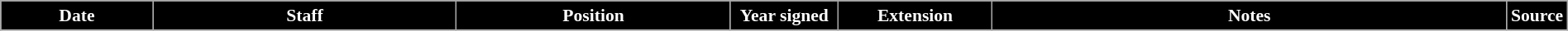<table class="wikitable" style="text-align:center; font-size:90%; width:100%;">
<tr>
<th style="background:black; color:white; text-align:center; width:10%">Date</th>
<th style="background:black; color:white; text-align:center; width:20%">Staff</th>
<th style="background:black; color:white; text-align:center; width:18%">Position</th>
<th style="background:black; color:white; text-align:center; width:7%">Year signed</th>
<th style="background:black; color:white; text-align:center; width:10%">Extension</th>
<th style="background:black; color:white; text-align:center; width:34%">Notes</th>
<th style="background:black; color:white; text-align:center; width:1%">Source</th>
</tr>
<tr>
</tr>
</table>
